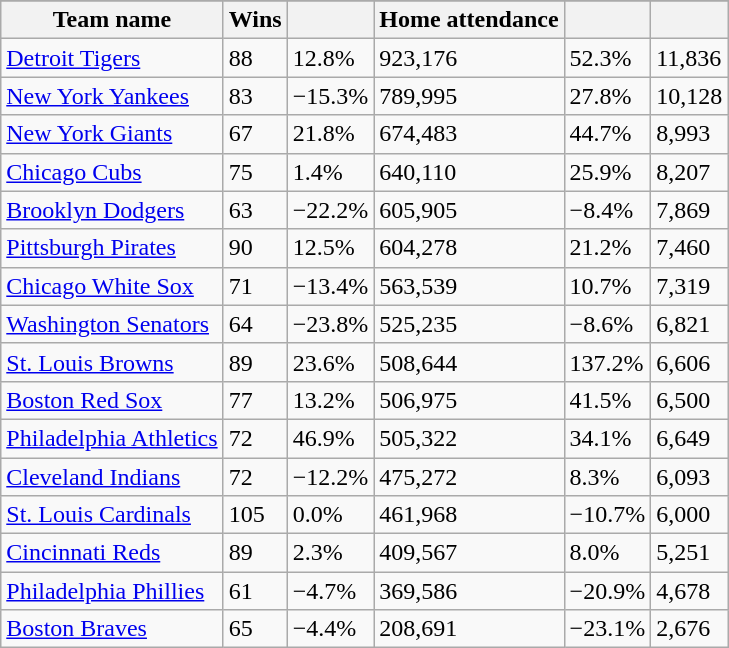<table class="wikitable sortable">
<tr style="text-align:center; font-size:larger;">
</tr>
<tr>
<th>Team name</th>
<th>Wins</th>
<th></th>
<th>Home attendance</th>
<th></th>
<th></th>
</tr>
<tr>
<td><a href='#'>Detroit Tigers</a></td>
<td>88</td>
<td>12.8%</td>
<td>923,176</td>
<td>52.3%</td>
<td>11,836</td>
</tr>
<tr>
<td><a href='#'>New York Yankees</a></td>
<td>83</td>
<td>−15.3%</td>
<td>789,995</td>
<td>27.8%</td>
<td>10,128</td>
</tr>
<tr>
<td><a href='#'>New York Giants</a></td>
<td>67</td>
<td>21.8%</td>
<td>674,483</td>
<td>44.7%</td>
<td>8,993</td>
</tr>
<tr>
<td><a href='#'>Chicago Cubs</a></td>
<td>75</td>
<td>1.4%</td>
<td>640,110</td>
<td>25.9%</td>
<td>8,207</td>
</tr>
<tr>
<td><a href='#'>Brooklyn Dodgers</a></td>
<td>63</td>
<td>−22.2%</td>
<td>605,905</td>
<td>−8.4%</td>
<td>7,869</td>
</tr>
<tr>
<td><a href='#'>Pittsburgh Pirates</a></td>
<td>90</td>
<td>12.5%</td>
<td>604,278</td>
<td>21.2%</td>
<td>7,460</td>
</tr>
<tr>
<td><a href='#'>Chicago White Sox</a></td>
<td>71</td>
<td>−13.4%</td>
<td>563,539</td>
<td>10.7%</td>
<td>7,319</td>
</tr>
<tr>
<td><a href='#'>Washington Senators</a></td>
<td>64</td>
<td>−23.8%</td>
<td>525,235</td>
<td>−8.6%</td>
<td>6,821</td>
</tr>
<tr>
<td><a href='#'>St. Louis Browns</a></td>
<td>89</td>
<td>23.6%</td>
<td>508,644</td>
<td>137.2%</td>
<td>6,606</td>
</tr>
<tr>
<td><a href='#'>Boston Red Sox</a></td>
<td>77</td>
<td>13.2%</td>
<td>506,975</td>
<td>41.5%</td>
<td>6,500</td>
</tr>
<tr>
<td><a href='#'>Philadelphia Athletics</a></td>
<td>72</td>
<td>46.9%</td>
<td>505,322</td>
<td>34.1%</td>
<td>6,649</td>
</tr>
<tr>
<td><a href='#'>Cleveland Indians</a></td>
<td>72</td>
<td>−12.2%</td>
<td>475,272</td>
<td>8.3%</td>
<td>6,093</td>
</tr>
<tr>
<td><a href='#'>St. Louis Cardinals</a></td>
<td>105</td>
<td>0.0%</td>
<td>461,968</td>
<td>−10.7%</td>
<td>6,000</td>
</tr>
<tr>
<td><a href='#'>Cincinnati Reds</a></td>
<td>89</td>
<td>2.3%</td>
<td>409,567</td>
<td>8.0%</td>
<td>5,251</td>
</tr>
<tr>
<td><a href='#'>Philadelphia Phillies</a></td>
<td>61</td>
<td>−4.7%</td>
<td>369,586</td>
<td>−20.9%</td>
<td>4,678</td>
</tr>
<tr>
<td><a href='#'>Boston Braves</a></td>
<td>65</td>
<td>−4.4%</td>
<td>208,691</td>
<td>−23.1%</td>
<td>2,676</td>
</tr>
</table>
